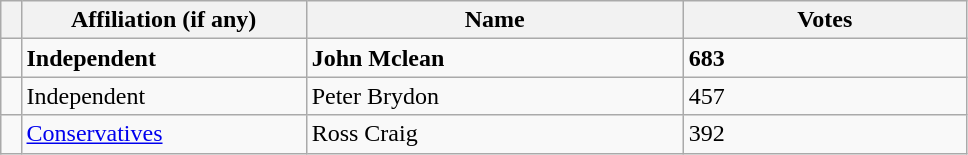<table class="wikitable" style="width:51%;">
<tr>
<th style="width:1%;"></th>
<th style="width:15%;">Affiliation (if any)</th>
<th style="width:20%;">Name</th>
<th style="width:15%;">Votes</th>
</tr>
<tr>
<td bgcolor=></td>
<td><strong>Independent</strong></td>
<td><strong>John Mclean</strong></td>
<td><strong>683</strong></td>
</tr>
<tr>
<td bgcolor=></td>
<td>Independent</td>
<td>Peter Brydon</td>
<td>457</td>
</tr>
<tr>
<td bgcolor=></td>
<td><a href='#'>Conservatives</a></td>
<td>Ross Craig</td>
<td>392</td>
</tr>
</table>
